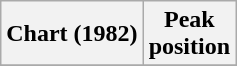<table class="wikitable sortable plainrowheaders">
<tr>
<th>Chart (1982)</th>
<th>Peak<br>position</th>
</tr>
<tr>
</tr>
</table>
